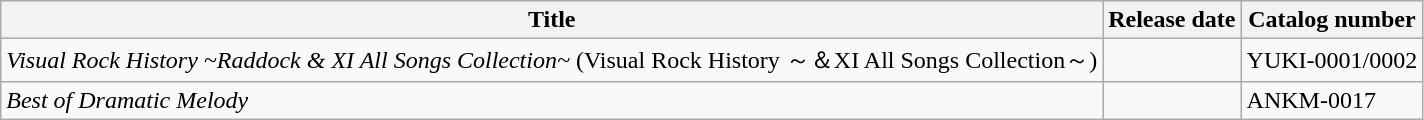<table class="wikitable">
<tr>
<th>Title</th>
<th>Release date</th>
<th>Catalog number</th>
</tr>
<tr>
<td><em>Visual Rock History ~Raddock & XI All Songs Collection~</em> (Visual Rock History ～＆XI All Songs Collection～)</td>
<td></td>
<td>YUKI-0001/0002</td>
</tr>
<tr>
<td><em>Best of Dramatic Melody</em></td>
<td></td>
<td>ANKM-0017</td>
</tr>
</table>
